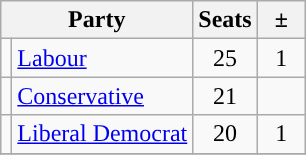<table class="sortable wikitable">
<tr>
<th colspan="2">Party</th>
<th>Seats</th>
<th>  ±  </th>
</tr>
<tr>
<td style="background-color: "></td>
<td><a href='#'>Labour</a></td>
<td align="center">25</td>
<td align="center">1</td>
</tr>
<tr>
<td style="background-color: "></td>
<td><a href='#'>Conservative</a></td>
<td align="center">21</td>
<td align="center"></td>
</tr>
<tr>
<td style="background-color: "></td>
<td><a href='#'>Liberal Democrat</a></td>
<td align="center">20</td>
<td align="center">1</td>
</tr>
<tr>
</tr>
</table>
